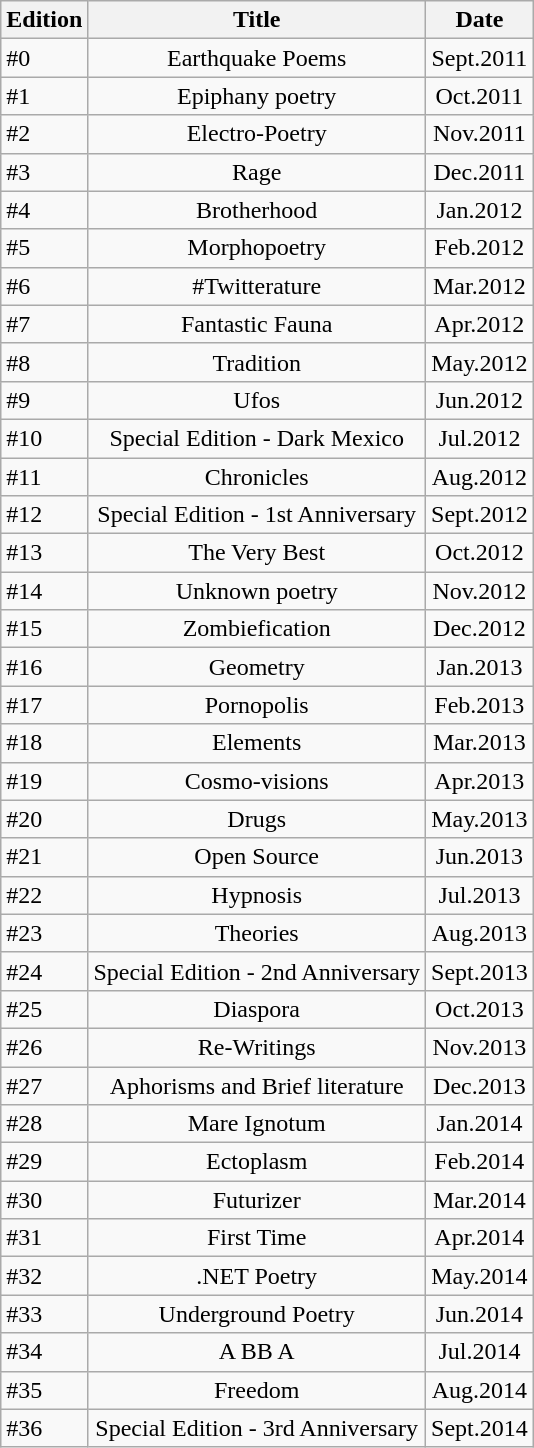<table class="wikitable sortable">
<tr>
<th>Edition</th>
<th>Title</th>
<th>Date</th>
</tr>
<tr>
<td sortname>#0</td>
<td align=center>Earthquake Poems</td>
<td align=center>Sept.2011</td>
</tr>
<tr>
<td sortname>#1</td>
<td align=center>Epiphany poetry</td>
<td align=center>Oct.2011</td>
</tr>
<tr>
<td sortname>#2</td>
<td align=center>Electro-Poetry</td>
<td align=center>Nov.2011</td>
</tr>
<tr>
<td sortname>#3</td>
<td align=center>Rage</td>
<td align=center>Dec.2011</td>
</tr>
<tr>
<td sortname>#4</td>
<td align=center>Brotherhood</td>
<td align=center>Jan.2012</td>
</tr>
<tr>
<td sortname>#5</td>
<td align=center>Morphopoetry</td>
<td align=center>Feb.2012</td>
</tr>
<tr>
<td sortname>#6</td>
<td align=center>#Twitterature</td>
<td align=center>Mar.2012</td>
</tr>
<tr>
<td sortname>#7</td>
<td align=center>Fantastic Fauna</td>
<td align=center>Apr.2012</td>
</tr>
<tr>
<td sortname>#8</td>
<td align=center>Tradition</td>
<td align=center>May.2012</td>
</tr>
<tr>
<td sortname>#9</td>
<td align=center>Ufos</td>
<td align=center>Jun.2012</td>
</tr>
<tr>
<td sortname>#10</td>
<td align=center>Special Edition - Dark Mexico</td>
<td align=center>Jul.2012</td>
</tr>
<tr>
<td sortname>#11</td>
<td align=center>Chronicles</td>
<td align=center>Aug.2012</td>
</tr>
<tr>
<td sortname>#12</td>
<td align=center>Special Edition - 1st Anniversary</td>
<td align=center>Sept.2012</td>
</tr>
<tr>
<td sortname>#13</td>
<td align=center>The Very Best</td>
<td align=center>Oct.2012</td>
</tr>
<tr>
<td sortname>#14</td>
<td align=center>Unknown poetry</td>
<td align=center>Nov.2012</td>
</tr>
<tr>
<td sortname>#15</td>
<td align=center>Zombiefication</td>
<td align=center>Dec.2012</td>
</tr>
<tr>
<td sortname>#16</td>
<td align=center>Geometry</td>
<td align=center>Jan.2013</td>
</tr>
<tr>
<td sortname>#17</td>
<td align=center>Pornopolis</td>
<td align=center>Feb.2013</td>
</tr>
<tr>
<td sortname>#18</td>
<td align=center>Elements</td>
<td align=center>Mar.2013</td>
</tr>
<tr>
<td sortname>#19</td>
<td align=center>Cosmo-visions</td>
<td align=center>Apr.2013</td>
</tr>
<tr>
<td sortname>#20</td>
<td align=center>Drugs</td>
<td align=center>May.2013</td>
</tr>
<tr>
<td sortname>#21</td>
<td align=center>Open Source</td>
<td align=center>Jun.2013</td>
</tr>
<tr>
<td sortname>#22</td>
<td align=center>Hypnosis</td>
<td align=center>Jul.2013</td>
</tr>
<tr>
<td sortname>#23</td>
<td align=center>Theories</td>
<td align=center>Aug.2013</td>
</tr>
<tr>
<td sortname>#24</td>
<td align=center>Special Edition - 2nd Anniversary</td>
<td align=center>Sept.2013</td>
</tr>
<tr>
<td sortname>#25</td>
<td align=center>Diaspora</td>
<td align=center>Oct.2013</td>
</tr>
<tr>
<td sortname>#26</td>
<td align=center>Re-Writings</td>
<td align=center>Nov.2013</td>
</tr>
<tr>
<td sortname>#27</td>
<td align=center>Aphorisms and Brief literature</td>
<td align=center>Dec.2013</td>
</tr>
<tr>
<td sortname>#28</td>
<td align=center>Mare Ignotum</td>
<td align=center>Jan.2014</td>
</tr>
<tr>
<td sortname>#29</td>
<td align=center>Ectoplasm</td>
<td align=center>Feb.2014</td>
</tr>
<tr>
<td sortname>#30</td>
<td align=center>Futurizer</td>
<td align=center>Mar.2014</td>
</tr>
<tr>
<td sortname>#31</td>
<td align=center>First Time</td>
<td align=center>Apr.2014</td>
</tr>
<tr>
<td sortname>#32</td>
<td align=center>.NET Poetry</td>
<td align=center>May.2014</td>
</tr>
<tr>
<td sortname>#33</td>
<td align=center>Underground Poetry</td>
<td align=center>Jun.2014</td>
</tr>
<tr>
<td sortname>#34</td>
<td align=center>A BB A</td>
<td align=center>Jul.2014</td>
</tr>
<tr>
<td sortname>#35</td>
<td align=center>Freedom</td>
<td align=center>Aug.2014</td>
</tr>
<tr>
<td sortname>#36</td>
<td align=center>Special Edition - 3rd Anniversary</td>
<td align=center>Sept.2014</td>
</tr>
</table>
